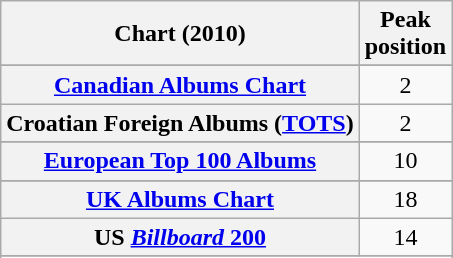<table class="wikitable sortable plainrowheaders">
<tr>
<th>Chart (2010)</th>
<th>Peak<br>position</th>
</tr>
<tr>
</tr>
<tr>
</tr>
<tr>
</tr>
<tr>
</tr>
<tr>
<th scope="row"><a href='#'>Canadian Albums Chart</a></th>
<td style="text-align:center;">2</td>
</tr>
<tr>
<th scope="row">Croatian Foreign Albums (<a href='#'>TOTS</a>)</th>
<td style="text-align:center;">2</td>
</tr>
<tr>
</tr>
<tr>
</tr>
<tr>
<th scope="row"><a href='#'>European Top 100 Albums</a></th>
<td style="text-align:center;">10</td>
</tr>
<tr>
</tr>
<tr>
</tr>
<tr>
</tr>
<tr>
</tr>
<tr>
</tr>
<tr>
</tr>
<tr>
</tr>
<tr>
</tr>
<tr>
</tr>
<tr>
</tr>
<tr>
<th scope="row"><a href='#'>UK Albums Chart</a></th>
<td style="text-align:center;">18</td>
</tr>
<tr>
<th scope="row">US <a href='#'><em>Billboard</em> 200</a></th>
<td style="text-align:center;">14</td>
</tr>
<tr>
</tr>
<tr>
</tr>
</table>
